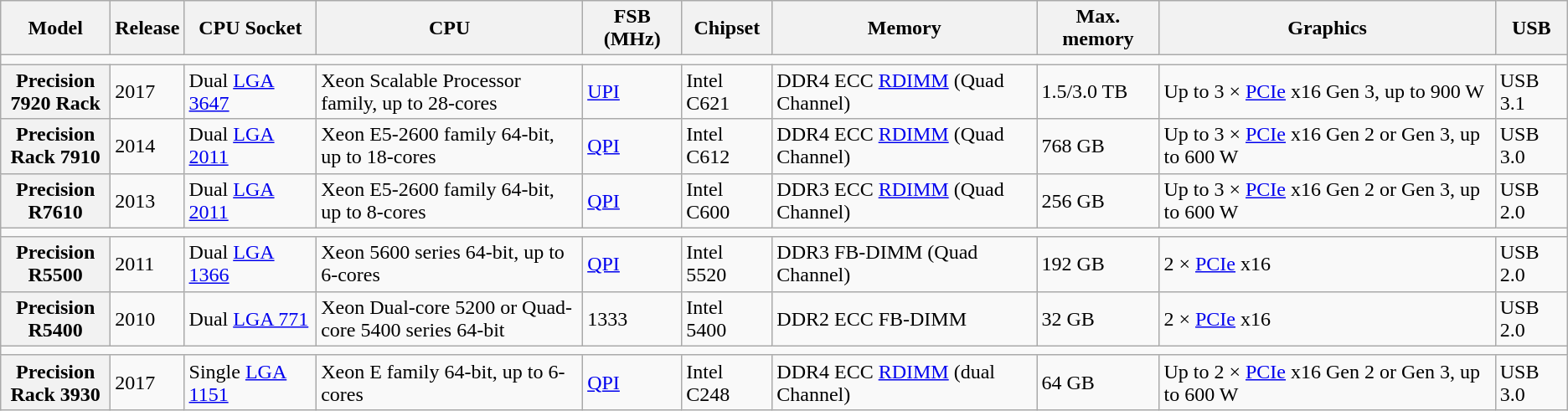<table class="wikitable">
<tr>
<th style="width:7%">Model</th>
<th>Release</th>
<th>CPU Socket</th>
<th style="width:17%">CPU</th>
<th>FSB (MHz)</th>
<th>Chipset</th>
<th>Memory</th>
<th>Max. memory</th>
<th>Graphics</th>
<th>USB</th>
</tr>
<tr>
<td colspan="10"></td>
</tr>
<tr>
<th>Precision 7920 Rack</th>
<td>2017</td>
<td>Dual <a href='#'>LGA 3647</a></td>
<td>Xeon Scalable Processor family, up to 28-cores</td>
<td><a href='#'>UPI</a></td>
<td>Intel C621</td>
<td>DDR4 ECC <a href='#'>RDIMM</a> (Quad Channel)</td>
<td>1.5/3.0 TB</td>
<td>Up to 3 × <a href='#'>PCIe</a> x16 Gen 3, up to 900 W</td>
<td>USB 3.1</td>
</tr>
<tr>
<th>Precision Rack 7910</th>
<td>2014</td>
<td>Dual <a href='#'>LGA 2011</a></td>
<td>Xeon E5-2600 family 64-bit, up to 18-cores</td>
<td><a href='#'>QPI</a></td>
<td>Intel C612</td>
<td>DDR4 ECC <a href='#'>RDIMM</a> (Quad Channel)</td>
<td>768 GB</td>
<td>Up to 3 × <a href='#'>PCIe</a> x16 Gen 2 or Gen 3, up to 600 W</td>
<td>USB 3.0</td>
</tr>
<tr>
<th>Precision R7610</th>
<td>2013</td>
<td>Dual <a href='#'>LGA 2011</a></td>
<td>Xeon E5-2600 family 64-bit, up to 8-cores</td>
<td><a href='#'>QPI</a></td>
<td>Intel C600</td>
<td>DDR3 ECC <a href='#'>RDIMM</a> (Quad Channel)</td>
<td>256 GB</td>
<td>Up to 3 × <a href='#'>PCIe</a> x16 Gen 2 or Gen 3, up to 600 W</td>
<td>USB 2.0</td>
</tr>
<tr>
<td colspan="10"></td>
</tr>
<tr>
<th>Precision R5500</th>
<td>2011</td>
<td>Dual <a href='#'>LGA 1366</a></td>
<td>Xeon 5600 series 64-bit, up to 6-cores</td>
<td><a href='#'>QPI</a></td>
<td>Intel 5520</td>
<td>DDR3 FB-DIMM (Quad Channel)</td>
<td>192 GB</td>
<td>2 × <a href='#'>PCIe</a> x16</td>
<td>USB 2.0</td>
</tr>
<tr>
<th>Precision R5400</th>
<td>2010</td>
<td>Dual <a href='#'>LGA 771</a></td>
<td>Xeon Dual-core 5200 or Quad-core 5400 series 64-bit</td>
<td>1333</td>
<td>Intel 5400</td>
<td>DDR2 ECC FB-DIMM</td>
<td>32 GB</td>
<td>2 × <a href='#'>PCIe</a> x16</td>
<td>USB 2.0</td>
</tr>
<tr>
<td colspan="10"></td>
</tr>
<tr>
<th>Precision Rack 3930</th>
<td>2017</td>
<td>Single <a href='#'>LGA 1151</a></td>
<td>Xeon E family 64-bit, up to 6-cores</td>
<td><a href='#'>QPI</a></td>
<td>Intel C248</td>
<td>DDR4 ECC <a href='#'>RDIMM</a> (dual Channel)</td>
<td>64 GB</td>
<td>Up to 2 × <a href='#'>PCIe</a> x16 Gen 2 or Gen 3, up to 600 W</td>
<td>USB 3.0</td>
</tr>
</table>
